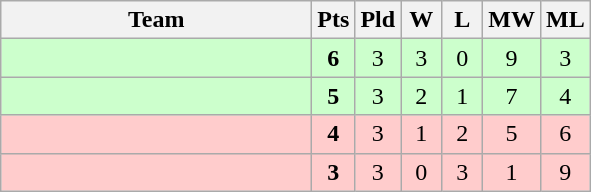<table class="wikitable" style="text-align:center">
<tr>
<th width=200>Team</th>
<th width=20>Pts</th>
<th width=20>Pld</th>
<th width=20>W</th>
<th width=20>L</th>
<th width=20>MW</th>
<th width=20>ML</th>
</tr>
<tr bgcolor="#ccffcc">
<td style="text-align:left;"></td>
<td><strong>6</strong></td>
<td>3</td>
<td>3</td>
<td>0</td>
<td>9</td>
<td>3</td>
</tr>
<tr bgcolor="#ccffcc">
<td style="text-align:left;"></td>
<td><strong>5</strong></td>
<td>3</td>
<td>2</td>
<td>1</td>
<td>7</td>
<td>4</td>
</tr>
<tr bgcolor="#ffcccc">
<td style="text-align:left;"></td>
<td><strong>4</strong></td>
<td>3</td>
<td>1</td>
<td>2</td>
<td>5</td>
<td>6</td>
</tr>
<tr bgcolor="#ffcccc">
<td style="text-align:left;"></td>
<td><strong>3</strong></td>
<td>3</td>
<td>0</td>
<td>3</td>
<td>1</td>
<td>9</td>
</tr>
</table>
